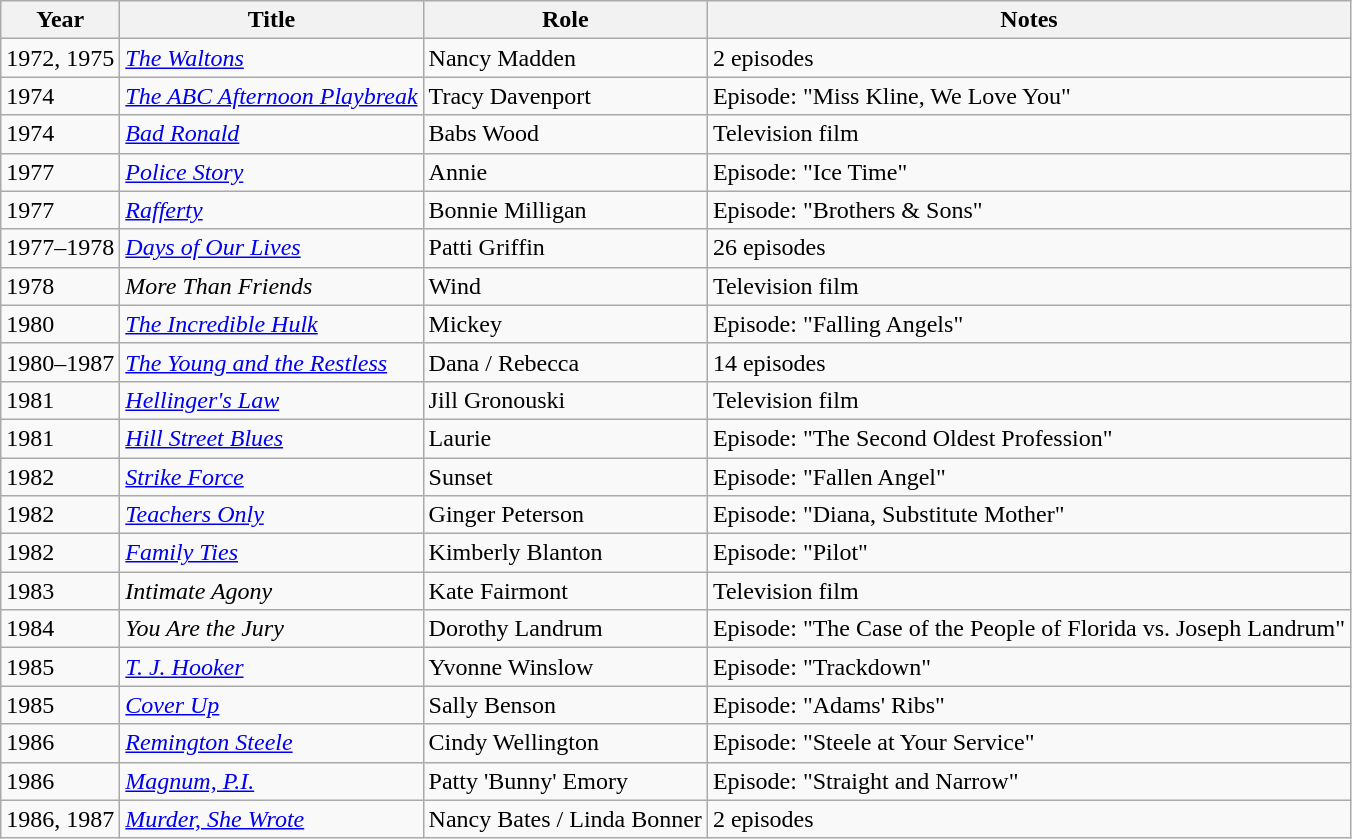<table class="wikitable sortable">
<tr>
<th>Year</th>
<th>Title</th>
<th>Role</th>
<th>Notes</th>
</tr>
<tr>
<td>1972, 1975</td>
<td><em><a href='#'>The Waltons</a></em></td>
<td>Nancy Madden</td>
<td>2 episodes</td>
</tr>
<tr>
<td>1974</td>
<td><em><a href='#'>The ABC Afternoon Playbreak</a></em></td>
<td>Tracy Davenport</td>
<td>Episode: "Miss Kline, We Love You"</td>
</tr>
<tr>
<td>1974</td>
<td><em><a href='#'>Bad Ronald</a></em></td>
<td>Babs Wood</td>
<td>Television film</td>
</tr>
<tr>
<td>1977</td>
<td><a href='#'><em>Police Story</em></a></td>
<td>Annie</td>
<td>Episode: "Ice Time"</td>
</tr>
<tr>
<td>1977</td>
<td><a href='#'><em>Rafferty</em></a></td>
<td>Bonnie Milligan</td>
<td>Episode: "Brothers & Sons"</td>
</tr>
<tr>
<td>1977–1978</td>
<td><em><a href='#'>Days of Our Lives</a></em></td>
<td>Patti Griffin</td>
<td>26 episodes</td>
</tr>
<tr>
<td>1978</td>
<td><em>More Than Friends</em></td>
<td>Wind</td>
<td>Television film</td>
</tr>
<tr>
<td>1980</td>
<td><a href='#'><em>The Incredible Hulk</em></a></td>
<td>Mickey</td>
<td>Episode: "Falling Angels"</td>
</tr>
<tr>
<td>1980–1987</td>
<td><em><a href='#'>The Young and the Restless</a></em></td>
<td>Dana / Rebecca</td>
<td>14 episodes</td>
</tr>
<tr>
<td>1981</td>
<td><em><a href='#'>Hellinger's Law</a></em></td>
<td>Jill Gronouski</td>
<td>Television film</td>
</tr>
<tr>
<td>1981</td>
<td><em><a href='#'>Hill Street Blues</a></em></td>
<td>Laurie</td>
<td>Episode: "The Second Oldest Profession"</td>
</tr>
<tr>
<td>1982</td>
<td><a href='#'><em>Strike Force</em></a></td>
<td>Sunset</td>
<td>Episode: "Fallen Angel"</td>
</tr>
<tr>
<td>1982</td>
<td><em><a href='#'>Teachers Only</a></em></td>
<td>Ginger Peterson</td>
<td>Episode: "Diana, Substitute Mother"</td>
</tr>
<tr>
<td>1982</td>
<td><em><a href='#'>Family Ties</a></em></td>
<td>Kimberly Blanton</td>
<td>Episode: "Pilot"</td>
</tr>
<tr>
<td>1983</td>
<td><em>Intimate Agony</em></td>
<td>Kate Fairmont</td>
<td>Television film</td>
</tr>
<tr>
<td>1984</td>
<td><em>You Are the Jury</em></td>
<td>Dorothy Landrum</td>
<td>Episode: "The Case of the People of Florida vs. Joseph Landrum"</td>
</tr>
<tr>
<td>1985</td>
<td><em><a href='#'>T. J. Hooker</a></em></td>
<td>Yvonne Winslow</td>
<td>Episode: "Trackdown"</td>
</tr>
<tr>
<td>1985</td>
<td><a href='#'><em>Cover Up</em></a></td>
<td>Sally Benson</td>
<td>Episode: "Adams' Ribs"</td>
</tr>
<tr>
<td>1986</td>
<td><em><a href='#'>Remington Steele</a></em></td>
<td>Cindy Wellington</td>
<td>Episode: "Steele at Your Service"</td>
</tr>
<tr>
<td>1986</td>
<td><em><a href='#'>Magnum, P.I.</a></em></td>
<td>Patty 'Bunny' Emory</td>
<td>Episode: "Straight and Narrow"</td>
</tr>
<tr>
<td>1986, 1987</td>
<td><em><a href='#'>Murder, She Wrote</a></em></td>
<td>Nancy Bates / Linda Bonner</td>
<td>2 episodes</td>
</tr>
</table>
